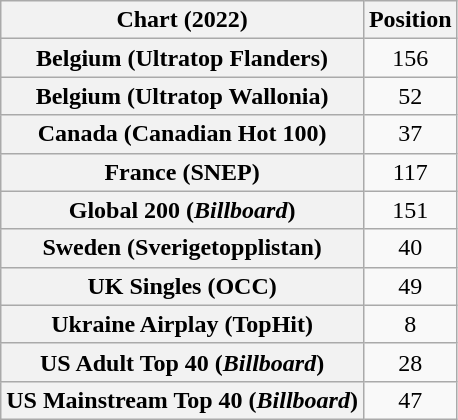<table class="wikitable sortable plainrowheaders" style="text-align:center">
<tr>
<th scope="col">Chart (2022)</th>
<th scope="col">Position</th>
</tr>
<tr>
<th scope="row">Belgium (Ultratop Flanders)</th>
<td>156</td>
</tr>
<tr>
<th scope="row">Belgium (Ultratop Wallonia)</th>
<td>52</td>
</tr>
<tr>
<th scope="row">Canada (Canadian Hot 100)</th>
<td>37</td>
</tr>
<tr>
<th scope="row">France (SNEP)</th>
<td>117</td>
</tr>
<tr>
<th scope="row">Global 200 (<em>Billboard</em>)</th>
<td>151</td>
</tr>
<tr>
<th scope="row">Sweden (Sverigetopplistan)</th>
<td>40</td>
</tr>
<tr>
<th scope="row">UK Singles (OCC)</th>
<td>49</td>
</tr>
<tr>
<th scope="row">Ukraine Airplay (TopHit)</th>
<td>8</td>
</tr>
<tr>
<th scope="row">US Adult Top 40 (<em>Billboard</em>)</th>
<td>28</td>
</tr>
<tr>
<th scope="row">US Mainstream Top 40 (<em>Billboard</em>)</th>
<td>47</td>
</tr>
</table>
